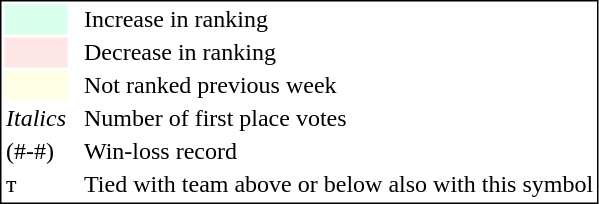<table style="border:1px solid black;">
<tr>
<td style="background:#D8FFEB; width:20px;"></td>
<td> </td>
<td>Increase in ranking</td>
</tr>
<tr>
<td style="background:#FFE6E6; width:20px;"></td>
<td> </td>
<td>Decrease in ranking</td>
</tr>
<tr>
<td style="background:#FFFFE6; width:20px;"></td>
<td> </td>
<td>Not ranked previous week</td>
</tr>
<tr>
<td><em>Italics</em></td>
<td> </td>
<td>Number of first place votes</td>
</tr>
<tr>
<td>(#-#)</td>
<td> </td>
<td>Win-loss record</td>
</tr>
<tr>
<td>т</td>
<td></td>
<td>Tied with team above or below also with this symbol</td>
</tr>
</table>
